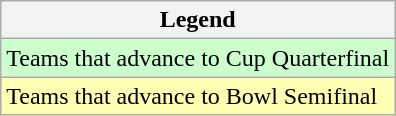<table class="wikitable" style="text-align: center;">
<tr>
<th colspan=2>Legend</th>
</tr>
<tr bgcolor=ccffcc>
<td align=left>Teams that advance to Cup Quarterfinal</td>
</tr>
<tr bgcolor=feffb4>
<td align=left>Teams that advance to Bowl Semifinal</td>
</tr>
</table>
